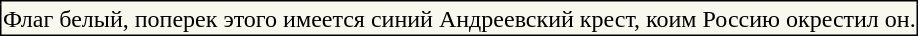<table style="font-family:Academy Old; font-size:1.0em; border-color:#000000; border-width:1px; border-style:solid; border-collapse:collapse; background-color:#F8F8EF; text-align:left">
<tr>
<td></td>
</tr>
<tr>
<td>Флаг белый, поперек этого имеется синий Андреевский крест, коим Россию окрестил он.</td>
</tr>
</table>
